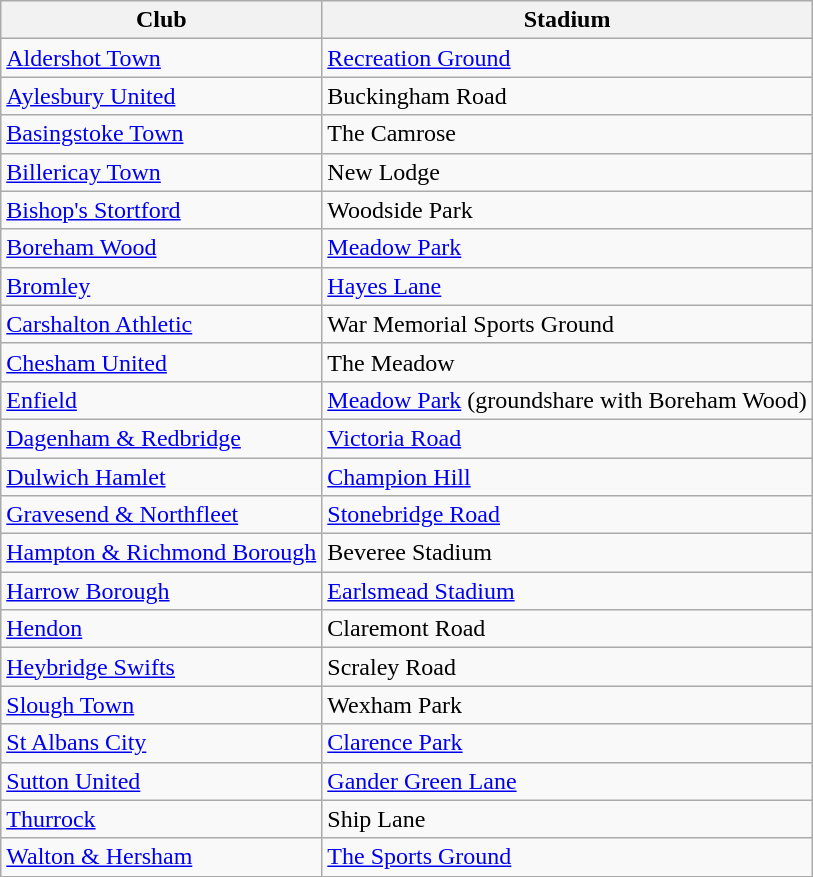<table class="wikitable sortable">
<tr>
<th>Club</th>
<th>Stadium</th>
</tr>
<tr>
<td><a href='#'>Aldershot Town</a></td>
<td><a href='#'>Recreation Ground</a></td>
</tr>
<tr>
<td><a href='#'>Aylesbury United</a></td>
<td>Buckingham Road</td>
</tr>
<tr>
<td><a href='#'>Basingstoke Town</a></td>
<td>The Camrose</td>
</tr>
<tr>
<td><a href='#'>Billericay Town</a></td>
<td>New Lodge</td>
</tr>
<tr>
<td><a href='#'>Bishop's Stortford</a></td>
<td>Woodside Park</td>
</tr>
<tr>
<td><a href='#'>Boreham Wood</a></td>
<td><a href='#'>Meadow Park</a></td>
</tr>
<tr>
<td><a href='#'>Bromley</a></td>
<td><a href='#'>Hayes Lane</a></td>
</tr>
<tr>
<td><a href='#'>Carshalton Athletic</a></td>
<td>War Memorial Sports Ground</td>
</tr>
<tr>
<td><a href='#'>Chesham United</a></td>
<td>The Meadow</td>
</tr>
<tr>
<td><a href='#'>Enfield</a></td>
<td><a href='#'>Meadow Park</a> (groundshare with Boreham Wood)</td>
</tr>
<tr>
<td><a href='#'>Dagenham & Redbridge</a></td>
<td><a href='#'>Victoria Road</a></td>
</tr>
<tr>
<td><a href='#'>Dulwich Hamlet</a></td>
<td><a href='#'>Champion Hill</a></td>
</tr>
<tr>
<td><a href='#'>Gravesend & Northfleet</a></td>
<td><a href='#'>Stonebridge Road</a></td>
</tr>
<tr>
<td><a href='#'>Hampton & Richmond Borough</a></td>
<td>Beveree Stadium</td>
</tr>
<tr>
<td><a href='#'>Harrow Borough</a></td>
<td><a href='#'>Earlsmead Stadium</a></td>
</tr>
<tr>
<td><a href='#'>Hendon</a></td>
<td>Claremont Road</td>
</tr>
<tr>
<td><a href='#'>Heybridge Swifts</a></td>
<td>Scraley Road</td>
</tr>
<tr>
<td><a href='#'>Slough Town</a></td>
<td>Wexham Park</td>
</tr>
<tr>
<td><a href='#'>St Albans City</a></td>
<td><a href='#'>Clarence Park</a></td>
</tr>
<tr>
<td><a href='#'>Sutton United</a></td>
<td><a href='#'>Gander Green Lane</a></td>
</tr>
<tr>
<td><a href='#'>Thurrock</a></td>
<td>Ship Lane</td>
</tr>
<tr>
<td><a href='#'>Walton & Hersham</a></td>
<td><a href='#'>The Sports Ground</a></td>
</tr>
</table>
